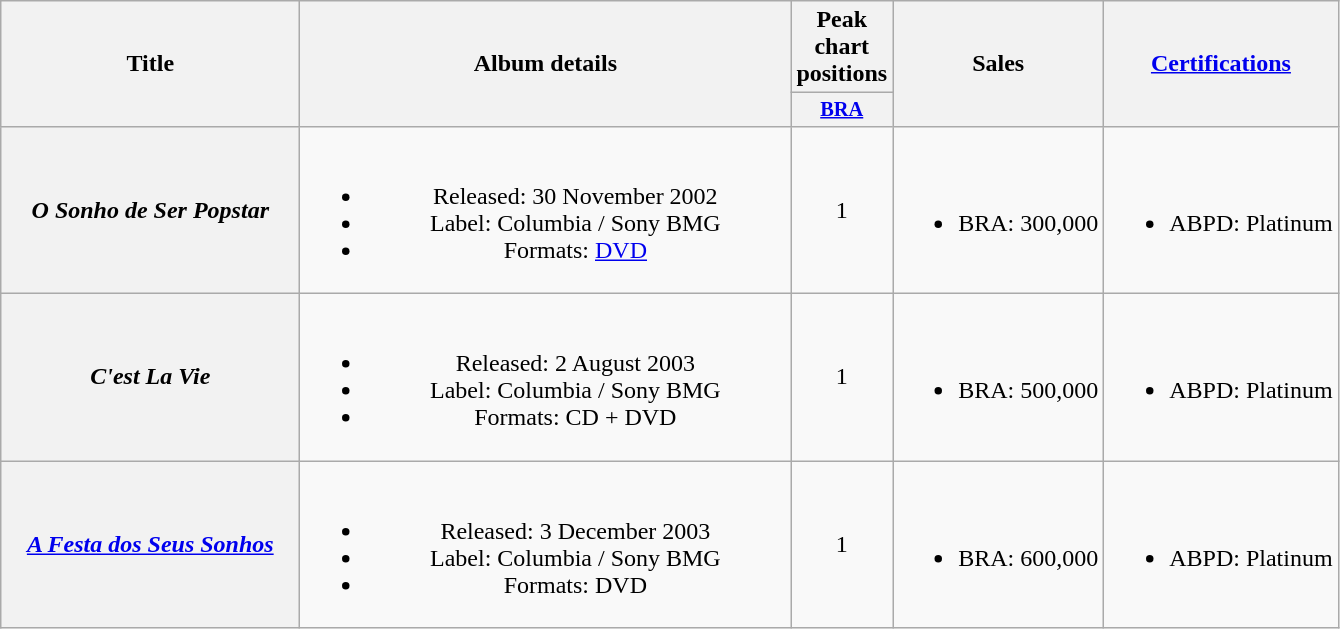<table class="wikitable plainrowheaders" style="text-align:center;" border="1">
<tr>
<th scope="col" rowspan="2" style="width:12em;">Title</th>
<th scope="col" rowspan="2" style="width:20em;">Album details</th>
<th scope="col" colspan="1">Peak chart positions</th>
<th scope="col" rowspan="2">Sales</th>
<th scope="col" rowspan="2"><a href='#'>Certifications</a></th>
</tr>
<tr>
<th scope="col" style="width:3em;font-size:85%;"><a href='#'>BRA</a></th>
</tr>
<tr>
<th scope="row"><strong><em>O Sonho de Ser Popstar</em></strong></th>
<td><br><ul><li>Released: 30 November 2002</li><li>Label: Columbia / Sony BMG</li><li>Formats: <a href='#'>DVD</a></li></ul></td>
<td>1</td>
<td><br><ul><li>BRA: 300,000</li></ul></td>
<td><br><ul><li>ABPD: Platinum</li></ul></td>
</tr>
<tr>
<th scope="row"><strong><em>C'est La Vie</em></strong></th>
<td><br><ul><li>Released: 2 August 2003</li><li>Label: Columbia / Sony BMG</li><li>Formats: CD + DVD</li></ul></td>
<td>1</td>
<td><br><ul><li>BRA: 500,000</li></ul></td>
<td><br><ul><li>ABPD: Platinum</li></ul></td>
</tr>
<tr>
<th scope="row"><strong><em><a href='#'>A Festa dos Seus Sonhos</a></em></strong></th>
<td><br><ul><li>Released: 3 December 2003</li><li>Label: Columbia / Sony BMG</li><li>Formats: DVD</li></ul></td>
<td>1</td>
<td><br><ul><li>BRA: 600,000</li></ul></td>
<td><br><ul><li>ABPD: Platinum</li></ul></td>
</tr>
</table>
